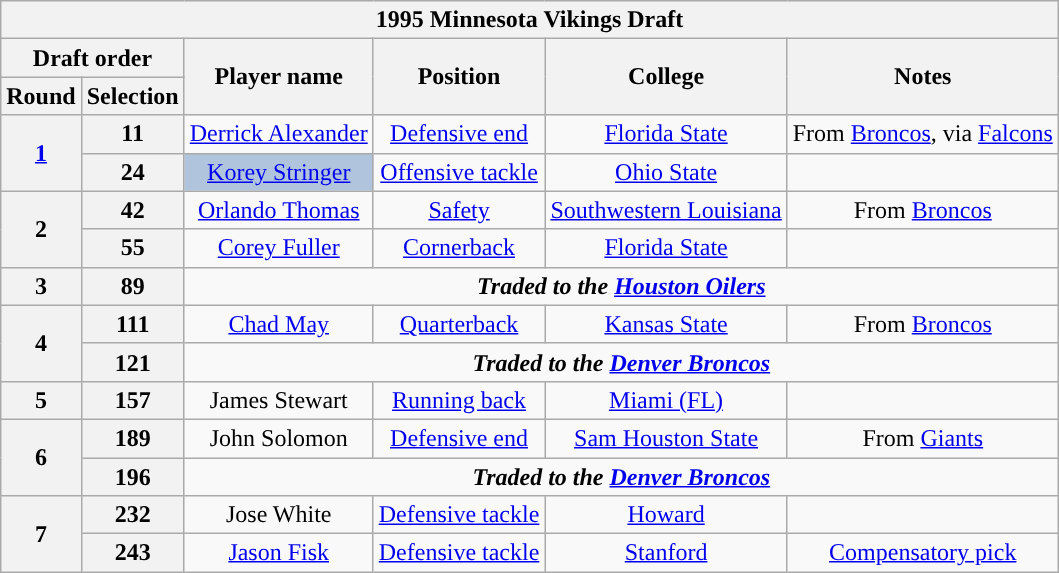<table class="wikitable" style="text-align:center">
<tr>
<th colspan="6">1995 Minnesota Vikings Draft</th>
</tr>
<tr>
<th colspan="2">Draft order</th>
<th rowspan="2">Player name</th>
<th rowspan="2">Position</th>
<th rowspan="2">College</th>
<th rowspan="2">Notes</th>
</tr>
<tr>
<th>Round</th>
<th>Selection</th>
</tr>
<tr>
<th rowspan="2"><a href='#'>1</a></th>
<th>11</th>
<td><a href='#'>Derrick Alexander</a></td>
<td><a href='#'>Defensive end</a></td>
<td><a href='#'>Florida State</a></td>
<td>From <a href='#'>Broncos</a>, via <a href='#'>Falcons</a></td>
</tr>
<tr>
<th>24</th>
<td bgcolor=lightsteelblue><a href='#'>Korey Stringer</a></td>
<td><a href='#'>Offensive tackle</a></td>
<td><a href='#'>Ohio State</a></td>
<td></td>
</tr>
<tr>
<th rowspan="2">2</th>
<th>42</th>
<td><a href='#'>Orlando Thomas</a></td>
<td><a href='#'>Safety</a></td>
<td><a href='#'>Southwestern Louisiana</a></td>
<td>From <a href='#'>Broncos</a></td>
</tr>
<tr>
<th>55</th>
<td><a href='#'>Corey Fuller</a></td>
<td><a href='#'>Cornerback</a></td>
<td><a href='#'>Florida State</a></td>
<td></td>
</tr>
<tr>
<th>3</th>
<th>89</th>
<td colspan="4"><strong><em>Traded to the <a href='#'>Houston Oilers</a></em></strong></td>
</tr>
<tr>
<th rowspan="2">4</th>
<th>111</th>
<td><a href='#'>Chad May</a></td>
<td><a href='#'>Quarterback</a></td>
<td><a href='#'>Kansas State</a></td>
<td>From <a href='#'>Broncos</a></td>
</tr>
<tr>
<th>121</th>
<td colspan="4"><strong><em>Traded to the <a href='#'>Denver Broncos</a></em></strong></td>
</tr>
<tr>
<th>5</th>
<th>157</th>
<td>James Stewart</td>
<td><a href='#'>Running back</a></td>
<td><a href='#'>Miami (FL)</a></td>
<td></td>
</tr>
<tr>
<th rowspan="2">6</th>
<th>189</th>
<td>John Solomon</td>
<td><a href='#'>Defensive end</a></td>
<td><a href='#'>Sam Houston State</a></td>
<td>From <a href='#'>Giants</a></td>
</tr>
<tr>
<th>196</th>
<td colspan="4"><strong><em>Traded to the <a href='#'>Denver Broncos</a></em></strong></td>
</tr>
<tr>
<th rowspan="2">7</th>
<th>232</th>
<td>Jose White</td>
<td><a href='#'>Defensive tackle</a></td>
<td><a href='#'>Howard</a></td>
<td></td>
</tr>
<tr>
<th>243</th>
<td><a href='#'>Jason Fisk</a></td>
<td><a href='#'>Defensive tackle</a></td>
<td><a href='#'>Stanford</a></td>
<td><a href='#'>Compensatory pick</a></td>
</tr>
</table>
